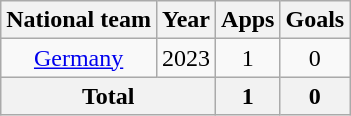<table class="wikitable" style="text-align:center">
<tr>
<th>National team</th>
<th>Year</th>
<th>Apps</th>
<th>Goals</th>
</tr>
<tr>
<td><a href='#'>Germany</a></td>
<td>2023</td>
<td>1</td>
<td>0</td>
</tr>
<tr>
<th colspan="2">Total</th>
<th>1</th>
<th>0</th>
</tr>
</table>
